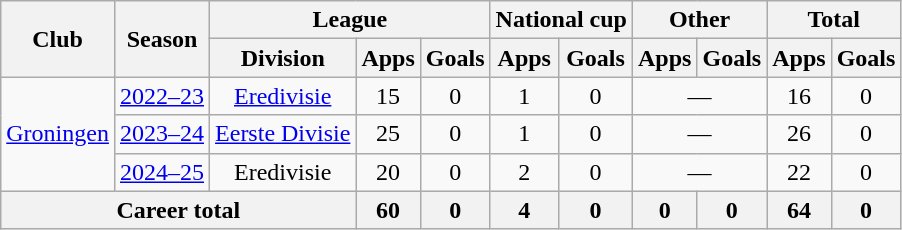<table class="wikitable" style="text-align:center">
<tr>
<th rowspan="2">Club</th>
<th rowspan="2">Season</th>
<th colspan="3">League</th>
<th colspan="2">National cup</th>
<th colspan="2">Other</th>
<th colspan="2">Total</th>
</tr>
<tr>
<th>Division</th>
<th>Apps</th>
<th>Goals</th>
<th>Apps</th>
<th>Goals</th>
<th>Apps</th>
<th>Goals</th>
<th>Apps</th>
<th>Goals</th>
</tr>
<tr>
<td rowspan="3"><a href='#'>Groningen</a></td>
<td><a href='#'>2022–23</a></td>
<td><a href='#'>Eredivisie</a></td>
<td>15</td>
<td>0</td>
<td>1</td>
<td>0</td>
<td colspan="2">—</td>
<td>16</td>
<td>0</td>
</tr>
<tr>
<td><a href='#'>2023–24</a></td>
<td><a href='#'>Eerste Divisie</a></td>
<td>25</td>
<td>0</td>
<td>1</td>
<td>0</td>
<td colspan="2">—</td>
<td>26</td>
<td>0</td>
</tr>
<tr>
<td><a href='#'>2024–25</a></td>
<td>Eredivisie</td>
<td>20</td>
<td>0</td>
<td>2</td>
<td>0</td>
<td colspan="2">—</td>
<td>22</td>
<td>0</td>
</tr>
<tr>
<th colspan="3">Career total</th>
<th>60</th>
<th>0</th>
<th>4</th>
<th>0</th>
<th>0</th>
<th>0</th>
<th>64</th>
<th>0</th>
</tr>
</table>
